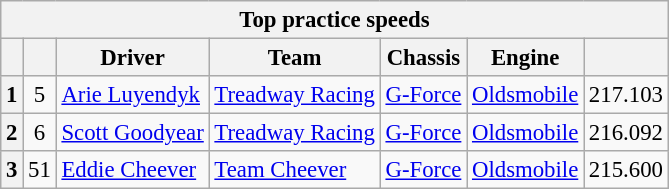<table class="wikitable" style="font-size:95%;">
<tr>
<th colspan=7>Top practice speeds</th>
</tr>
<tr>
<th></th>
<th></th>
<th>Driver</th>
<th>Team</th>
<th>Chassis</th>
<th>Engine</th>
<th></th>
</tr>
<tr>
<th>1</th>
<td style="text-align:center;">5</td>
<td> <a href='#'>Arie Luyendyk</a></td>
<td><a href='#'>Treadway Racing</a></td>
<td><a href='#'>G-Force</a></td>
<td><a href='#'>Oldsmobile</a></td>
<td>217.103</td>
</tr>
<tr>
<th>2</th>
<td style="text-align:center;">6</td>
<td> <a href='#'>Scott Goodyear</a></td>
<td><a href='#'>Treadway Racing</a></td>
<td><a href='#'>G-Force</a></td>
<td><a href='#'>Oldsmobile</a></td>
<td>216.092</td>
</tr>
<tr>
<th>3</th>
<td style="text-align:center;">51</td>
<td> <a href='#'>Eddie Cheever</a></td>
<td><a href='#'>Team Cheever</a></td>
<td><a href='#'>G-Force</a></td>
<td><a href='#'>Oldsmobile</a></td>
<td>215.600</td>
</tr>
</table>
